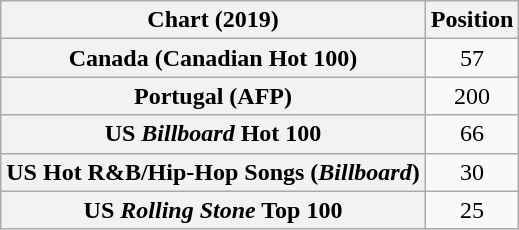<table class="wikitable sortable plainrowheaders" style="text-align:center">
<tr>
<th scope="col">Chart (2019)</th>
<th scope="col">Position</th>
</tr>
<tr>
<th scope="row">Canada (Canadian Hot 100)</th>
<td>57</td>
</tr>
<tr>
<th scope="row">Portugal (AFP)</th>
<td>200</td>
</tr>
<tr>
<th scope="row">US <em>Billboard</em> Hot 100</th>
<td>66</td>
</tr>
<tr>
<th scope="row">US Hot R&B/Hip-Hop Songs (<em>Billboard</em>)</th>
<td>30</td>
</tr>
<tr>
<th scope="row">US <em>Rolling Stone</em> Top 100</th>
<td>25</td>
</tr>
</table>
